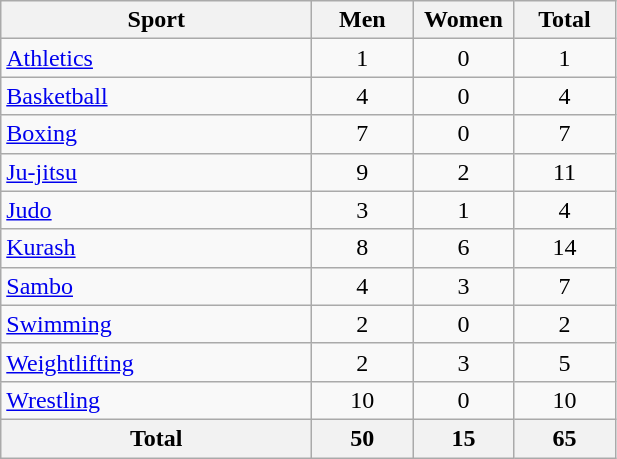<table class="wikitable" style="text-align:center;">
<tr>
<th width=200>Sport</th>
<th width=60>Men</th>
<th width=60>Women</th>
<th width=60>Total</th>
</tr>
<tr>
<td align=left><a href='#'>Athletics</a></td>
<td>1</td>
<td>0</td>
<td>1</td>
</tr>
<tr>
<td align=left><a href='#'>Basketball</a></td>
<td>4</td>
<td>0</td>
<td>4</td>
</tr>
<tr>
<td align=left><a href='#'>Boxing</a></td>
<td>7</td>
<td>0</td>
<td>7</td>
</tr>
<tr>
<td align=left><a href='#'>Ju-jitsu</a></td>
<td>9</td>
<td>2</td>
<td>11</td>
</tr>
<tr>
<td align=left><a href='#'>Judo</a></td>
<td>3</td>
<td>1</td>
<td>4</td>
</tr>
<tr>
<td align=left><a href='#'>Kurash</a></td>
<td>8</td>
<td>6</td>
<td>14</td>
</tr>
<tr>
<td align=left><a href='#'>Sambo</a></td>
<td>4</td>
<td>3</td>
<td>7</td>
</tr>
<tr>
<td align=left><a href='#'>Swimming</a></td>
<td>2</td>
<td>0</td>
<td>2</td>
</tr>
<tr>
<td align=left><a href='#'>Weightlifting</a></td>
<td>2</td>
<td>3</td>
<td>5</td>
</tr>
<tr>
<td align=left><a href='#'>Wrestling</a></td>
<td>10</td>
<td>0</td>
<td>10</td>
</tr>
<tr>
<th>Total</th>
<th>50</th>
<th>15</th>
<th>65</th>
</tr>
</table>
